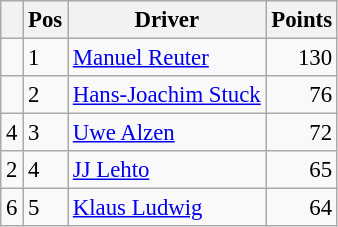<table class="wikitable" style="font-size: 95%;">
<tr>
<th></th>
<th>Pos</th>
<th>Driver</th>
<th>Points</th>
</tr>
<tr>
<td align="left"></td>
<td>1</td>
<td> <a href='#'>Manuel Reuter</a></td>
<td align="right">130</td>
</tr>
<tr>
<td align="left"></td>
<td>2</td>
<td> <a href='#'>Hans-Joachim Stuck</a></td>
<td align="right">76</td>
</tr>
<tr>
<td align="left"> 4</td>
<td>3</td>
<td> <a href='#'>Uwe Alzen</a></td>
<td align="right">72</td>
</tr>
<tr>
<td align="left"> 2</td>
<td>4</td>
<td> <a href='#'>JJ Lehto</a></td>
<td align="right">65</td>
</tr>
<tr>
<td align="left"> 6</td>
<td>5</td>
<td> <a href='#'>Klaus Ludwig</a></td>
<td align="right">64</td>
</tr>
</table>
